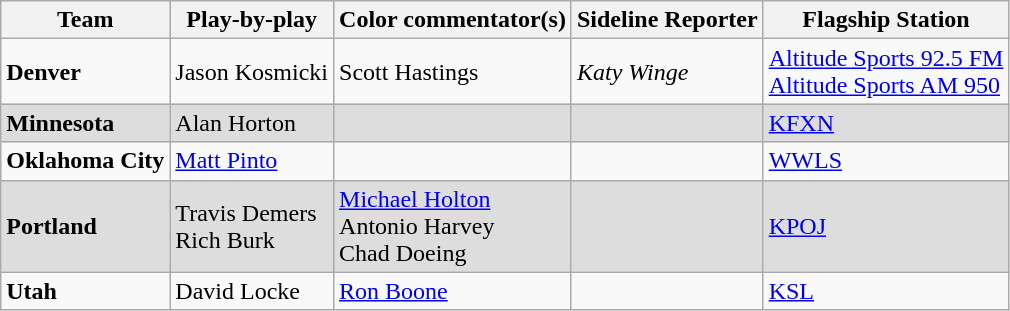<table class="wikitable">
<tr>
<th>Team</th>
<th>Play-by-play</th>
<th>Color commentator(s)</th>
<th>Sideline Reporter</th>
<th>Flagship Station</th>
</tr>
<tr>
<td><strong>Denver</strong></td>
<td>Jason Kosmicki</td>
<td>Scott Hastings </td>
<td><em>Katy Winge</em> </td>
<td><a href='#'>Altitude Sports 92.5 FM</a><br><a href='#'>Altitude Sports AM 950</a></td>
</tr>
<tr style="background:#ddd;">
<td><strong>Minnesota</strong></td>
<td>Alan Horton</td>
<td></td>
<td></td>
<td><a href='#'>KFXN</a> </td>
</tr>
<tr>
<td><strong>Oklahoma City</strong></td>
<td><a href='#'>Matt Pinto</a></td>
<td></td>
<td></td>
<td><a href='#'>WWLS</a></td>
</tr>
<tr style="background:#ddd;">
<td><strong>Portland</strong></td>
<td>Travis Demers <br> Rich Burk </td>
<td><a href='#'>Michael Holton</a><br> Antonio Harvey  <br> Chad Doeing </td>
<td></td>
<td><a href='#'>KPOJ</a></td>
</tr>
<tr>
<td><strong>Utah</strong></td>
<td>David Locke</td>
<td><a href='#'>Ron Boone</a></td>
<td></td>
<td><a href='#'>KSL</a></td>
</tr>
</table>
